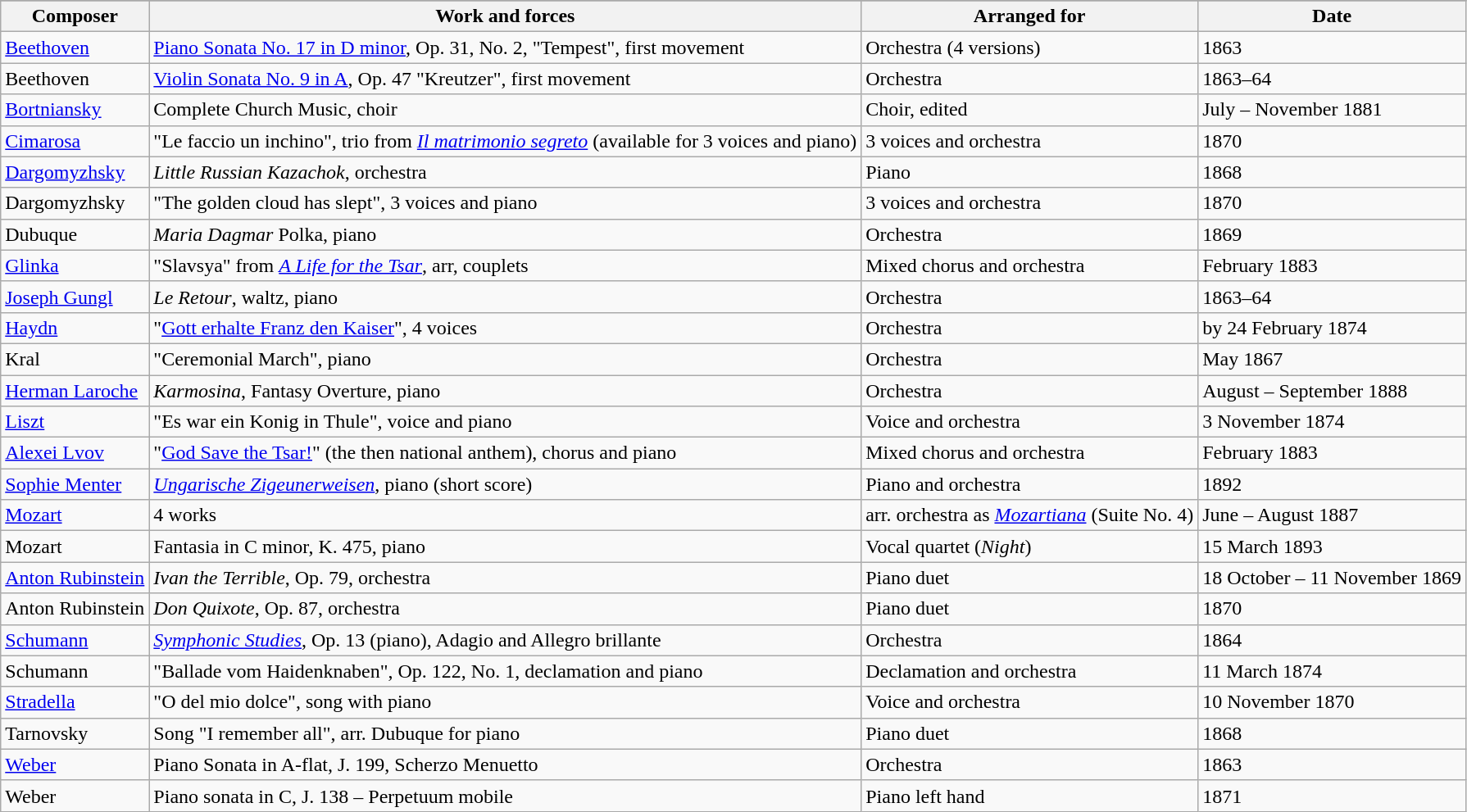<table class="wikitable">
<tr>
</tr>
<tr>
<th>Composer</th>
<th>Work and forces</th>
<th>Arranged for</th>
<th>Date</th>
</tr>
<tr>
<td><a href='#'>Beethoven</a></td>
<td><a href='#'>Piano Sonata No. 17 in D minor</a>, Op. 31, No. 2, "Tempest", first movement</td>
<td>Orchestra (4 versions)</td>
<td>1863</td>
</tr>
<tr>
<td>Beethoven</td>
<td><a href='#'>Violin Sonata No. 9 in A</a>, Op. 47 "Kreutzer", first movement</td>
<td>Orchestra</td>
<td>1863–64</td>
</tr>
<tr>
<td><a href='#'>Bortniansky</a></td>
<td>Complete Church Music, choir</td>
<td>Choir, edited</td>
<td>July – November 1881</td>
</tr>
<tr>
<td><a href='#'>Cimarosa</a></td>
<td>"Le faccio un inchino", trio from <em><a href='#'>Il matrimonio segreto</a></em> (available for 3 voices and piano)</td>
<td>3 voices and orchestra</td>
<td>1870</td>
</tr>
<tr>
<td><a href='#'>Dargomyzhsky</a></td>
<td><em>Little Russian Kazachok</em>, orchestra</td>
<td>Piano</td>
<td>1868</td>
</tr>
<tr>
<td>Dargomyzhsky</td>
<td>"The golden cloud has slept", 3 voices and piano</td>
<td>3 voices and orchestra</td>
<td>1870</td>
</tr>
<tr>
<td>Dubuque</td>
<td><em>Maria Dagmar</em> Polka, piano</td>
<td>Orchestra</td>
<td>1869</td>
</tr>
<tr>
<td><a href='#'>Glinka</a></td>
<td>"Slavsya" from <em><a href='#'>A Life for the Tsar</a></em>, arr, couplets</td>
<td>Mixed chorus and orchestra</td>
<td>February 1883</td>
</tr>
<tr>
<td><a href='#'>Joseph Gungl</a></td>
<td><em>Le Retour</em>, waltz, piano</td>
<td>Orchestra</td>
<td>1863–64</td>
</tr>
<tr>
<td><a href='#'>Haydn</a></td>
<td>"<a href='#'>Gott erhalte Franz den Kaiser</a>", 4 voices</td>
<td>Orchestra</td>
<td>by 24 February 1874</td>
</tr>
<tr>
<td>Kral</td>
<td>"Ceremonial March", piano</td>
<td>Orchestra</td>
<td>May 1867</td>
</tr>
<tr>
<td><a href='#'>Herman Laroche</a></td>
<td><em>Karmosina</em>, Fantasy Overture, piano</td>
<td>Orchestra</td>
<td>August – September 1888</td>
</tr>
<tr>
<td><a href='#'>Liszt</a></td>
<td>"Es war ein Konig in Thule", voice and piano</td>
<td>Voice and orchestra</td>
<td>3 November 1874</td>
</tr>
<tr>
<td><a href='#'>Alexei Lvov</a></td>
<td>"<a href='#'>God Save the Tsar!</a>" (the then national anthem), chorus and piano</td>
<td>Mixed chorus and orchestra</td>
<td>February 1883</td>
</tr>
<tr>
<td><a href='#'>Sophie Menter</a></td>
<td><em><a href='#'>Ungarische Zigeunerweisen</a></em>, piano (short score)</td>
<td>Piano and orchestra</td>
<td>1892</td>
</tr>
<tr>
<td><a href='#'>Mozart</a></td>
<td>4 works</td>
<td>arr. orchestra as <em><a href='#'>Mozartiana</a></em> (Suite No. 4)</td>
<td>June – August 1887</td>
</tr>
<tr>
<td>Mozart</td>
<td>Fantasia in C minor, K. 475, piano</td>
<td>Vocal quartet (<em>Night</em>)</td>
<td>15 March 1893</td>
</tr>
<tr>
<td><a href='#'>Anton Rubinstein</a></td>
<td><em>Ivan the Terrible</em>, Op. 79, orchestra</td>
<td>Piano duet</td>
<td>18 October – 11 November 1869</td>
</tr>
<tr>
<td>Anton Rubinstein</td>
<td><em>Don Quixote</em>, Op. 87, orchestra</td>
<td>Piano duet</td>
<td>1870</td>
</tr>
<tr>
<td><a href='#'>Schumann</a></td>
<td><em><a href='#'>Symphonic Studies</a></em>, Op. 13 (piano), Adagio and Allegro brillante</td>
<td>Orchestra</td>
<td>1864</td>
</tr>
<tr>
<td>Schumann</td>
<td>"Ballade vom Haidenknaben", Op. 122, No. 1, declamation and piano</td>
<td>Declamation and orchestra</td>
<td>11 March 1874</td>
</tr>
<tr>
<td><a href='#'>Stradella</a></td>
<td>"O del mio dolce", song with piano</td>
<td>Voice and orchestra</td>
<td>10 November 1870</td>
</tr>
<tr>
<td>Tarnovsky</td>
<td>Song "I remember all", arr. Dubuque for piano</td>
<td>Piano duet</td>
<td>1868</td>
</tr>
<tr>
<td><a href='#'>Weber</a></td>
<td>Piano Sonata in A-flat, J. 199, Scherzo Menuetto</td>
<td>Orchestra</td>
<td>1863</td>
</tr>
<tr>
<td>Weber</td>
<td>Piano sonata in C, J. 138 – Perpetuum mobile</td>
<td>Piano left hand</td>
<td>1871</td>
</tr>
</table>
